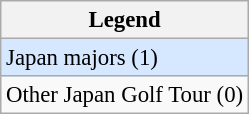<table class="wikitable" style="font-size:95%;">
<tr>
<th>Legend</th>
</tr>
<tr style="background:#D6E8FF;">
<td>Japan majors (1)</td>
</tr>
<tr>
<td>Other Japan Golf Tour (0)</td>
</tr>
</table>
